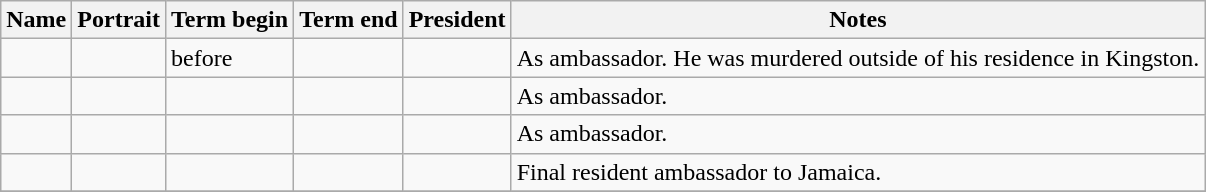<table class="wikitable sortable"  text-align:center;">
<tr>
<th>Name</th>
<th class="unsortable">Portrait</th>
<th>Term begin</th>
<th>Term end</th>
<th>President</th>
<th class="unsortable">Notes</th>
</tr>
<tr>
<td></td>
<td></td>
<td>before </td>
<td></td>
<td></td>
<td>As ambassador. He was murdered outside of his residence in Kingston.</td>
</tr>
<tr>
<td></td>
<td></td>
<td></td>
<td></td>
<td></td>
<td>As ambassador.</td>
</tr>
<tr>
<td></td>
<td></td>
<td></td>
<td></td>
<td></td>
<td>As ambassador.</td>
</tr>
<tr>
<td></td>
<td></td>
<td></td>
<td></td>
<td></td>
<td>Final resident ambassador to Jamaica.</td>
</tr>
<tr>
</tr>
</table>
